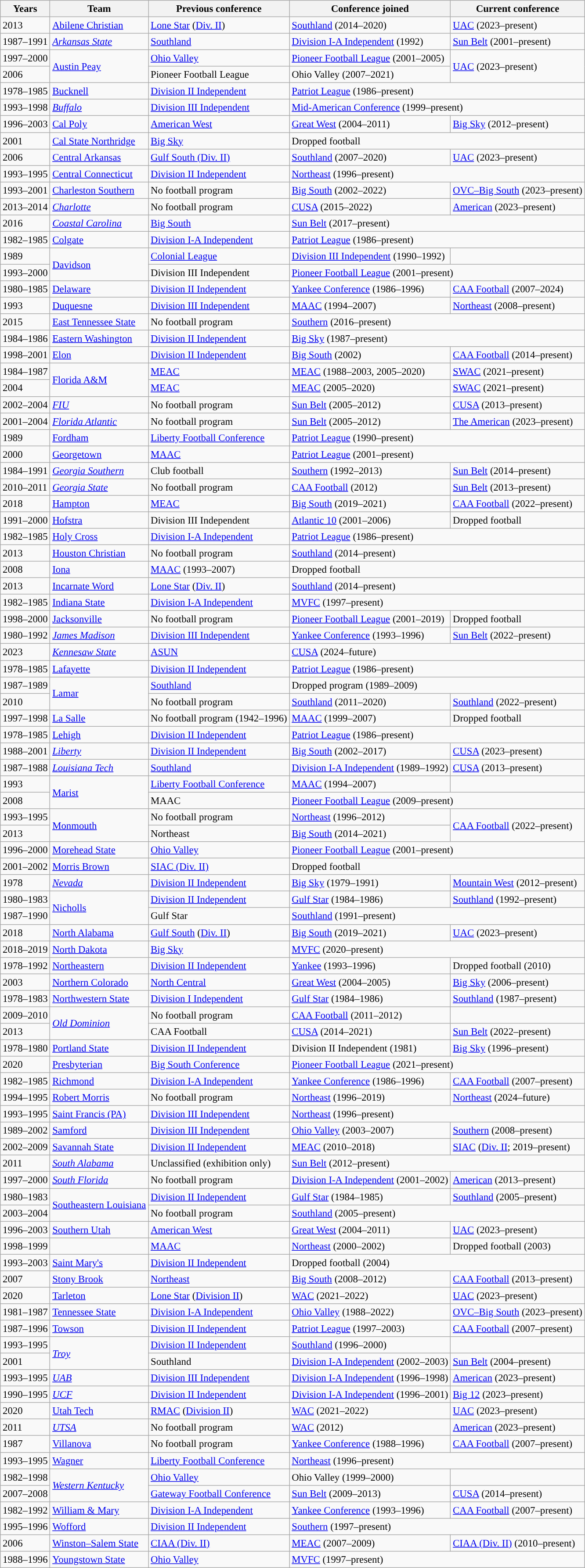<table class="wikitable sortable" style="text-align: ; font-size:95%">
<tr>
<th width=px>Years</th>
<th width=px>Team</th>
<th width=px>Previous conference</th>
<th width=px>Conference joined</th>
<th width=px>Current conference</th>
</tr>
<tr>
<td>2013</td>
<td><a href='#'>Abilene Christian</a></td>
<td><a href='#'>Lone Star</a> (<a href='#'>Div. II</a>)</td>
<td><a href='#'>Southland</a> (2014–2020)</td>
<td><a href='#'>UAC</a> (2023–present)</td>
</tr>
<tr>
<td>1987–1991</td>
<td><em><a href='#'>Arkansas State</a></em></td>
<td><a href='#'>Southland</a></td>
<td><a href='#'>Division I-A Independent</a> (1992)</td>
<td><a href='#'>Sun Belt</a> (2001–present)</td>
</tr>
<tr>
<td>1997–2000</td>
<td rowspan=2><a href='#'>Austin Peay</a></td>
<td><a href='#'>Ohio Valley</a></td>
<td><a href='#'>Pioneer Football League</a> (2001–2005)</td>
<td rowspan=2><a href='#'>UAC</a> (2023–present)</td>
</tr>
<tr>
<td>2006</td>
<td>Pioneer Football League</td>
<td>Ohio Valley (2007–2021)</td>
</tr>
<tr>
<td>1978–1985</td>
<td><a href='#'>Bucknell</a></td>
<td><a href='#'>Division II Independent</a></td>
<td colspan=2><a href='#'>Patriot League</a> (1986–present)</td>
</tr>
<tr>
<td>1993–1998</td>
<td><em><a href='#'>Buffalo</a></em></td>
<td><a href='#'>Division III Independent</a></td>
<td colspan=2><a href='#'>Mid-American Conference</a> (1999–present)</td>
</tr>
<tr>
<td>1996–2003</td>
<td><a href='#'>Cal Poly</a></td>
<td><a href='#'>American West</a></td>
<td><a href='#'>Great West</a> (2004–2011)</td>
<td><a href='#'>Big Sky</a> (2012–present)</td>
</tr>
<tr>
<td>2001</td>
<td><a href='#'>Cal State Northridge</a></td>
<td><a href='#'>Big Sky</a></td>
<td colspan=2>Dropped football</td>
</tr>
<tr>
<td>2006</td>
<td><a href='#'>Central Arkansas</a></td>
<td><a href='#'>Gulf South (Div. II)</a></td>
<td><a href='#'>Southland</a> (2007–2020)</td>
<td><a href='#'>UAC</a> (2023–present)</td>
</tr>
<tr>
<td>1993–1995</td>
<td><a href='#'>Central Connecticut</a></td>
<td><a href='#'>Division II Independent</a></td>
<td colspan=2><a href='#'>Northeast</a> (1996–present)</td>
</tr>
<tr>
<td>1993–2001</td>
<td><a href='#'>Charleston Southern</a></td>
<td>No football program</td>
<td><a href='#'>Big South</a> (2002–2022)</td>
<td><a href='#'>OVC–Big South</a> (2023–present)</td>
</tr>
<tr>
<td>2013–2014</td>
<td><a href='#'><em>Charlotte</em></a></td>
<td>No football program</td>
<td><a href='#'>CUSA</a> (2015–2022)</td>
<td><a href='#'>American</a> (2023–present)</td>
</tr>
<tr>
<td>2016</td>
<td><em><a href='#'>Coastal Carolina</a></em></td>
<td><a href='#'>Big South</a></td>
<td colspan=2><a href='#'>Sun Belt</a> (2017–present)</td>
</tr>
<tr>
<td>1982–1985</td>
<td><a href='#'>Colgate</a></td>
<td><a href='#'>Division I-A Independent</a></td>
<td colspan=2><a href='#'>Patriot League</a> (1986–present)</td>
</tr>
<tr>
<td>1989</td>
<td rowspan=2><a href='#'>Davidson</a></td>
<td><a href='#'>Colonial League</a></td>
<td><a href='#'>Division III Independent</a> (1990–1992)</td>
<td></td>
</tr>
<tr>
<td>1993–2000</td>
<td>Division III Independent</td>
<td colspan=2><a href='#'>Pioneer Football League</a> (2001–present)</td>
</tr>
<tr>
<td>1980–1985</td>
<td><a href='#'>Delaware</a></td>
<td><a href='#'>Division II Independent</a></td>
<td><a href='#'>Yankee Conference</a> (1986–1996)</td>
<td><a href='#'>CAA Football</a> (2007–2024)</td>
</tr>
<tr>
<td>1993</td>
<td><a href='#'>Duquesne</a></td>
<td><a href='#'>Division III Independent</a></td>
<td><a href='#'>MAAC</a> (1994–2007)</td>
<td><a href='#'>Northeast</a> (2008–present)</td>
</tr>
<tr>
<td>2015</td>
<td><a href='#'>East Tennessee State</a></td>
<td>No football program</td>
<td colspan=2><a href='#'>Southern</a> (2016–present)</td>
</tr>
<tr>
<td>1984–1986</td>
<td><a href='#'>Eastern Washington</a></td>
<td><a href='#'>Division II Independent</a></td>
<td colspan=2><a href='#'>Big Sky</a> (1987–present)</td>
</tr>
<tr>
<td>1998–2001</td>
<td><a href='#'>Elon</a></td>
<td><a href='#'>Division II Independent</a></td>
<td><a href='#'>Big South</a> (2002)</td>
<td><a href='#'>CAA Football</a> (2014–present)</td>
</tr>
<tr>
<td>1984–1987</td>
<td rowspan=2><a href='#'>Florida A&M</a></td>
<td><a href='#'>MEAC</a></td>
<td><a href='#'>MEAC</a> (1988–2003, 2005–2020)</td>
<td><a href='#'>SWAC</a> (2021–present)</td>
</tr>
<tr>
<td>2004</td>
<td><a href='#'>MEAC</a></td>
<td><a href='#'>MEAC</a> (2005–2020)</td>
<td><a href='#'>SWAC</a> (2021–present)</td>
</tr>
<tr>
<td>2002–2004</td>
<td><em><a href='#'>FIU</a></em></td>
<td>No football program</td>
<td><a href='#'>Sun Belt</a> (2005–2012)</td>
<td><a href='#'>CUSA</a> (2013–present)</td>
</tr>
<tr>
<td>2001–2004</td>
<td><em><a href='#'>Florida Atlantic</a></em></td>
<td>No football program</td>
<td><a href='#'>Sun Belt</a> (2005–2012)</td>
<td><a href='#'>The American</a> (2023–present)</td>
</tr>
<tr>
<td>1989</td>
<td><a href='#'>Fordham</a></td>
<td><a href='#'>Liberty Football Conference</a></td>
<td colspan=2><a href='#'>Patriot League</a> (1990–present)</td>
</tr>
<tr>
<td>2000</td>
<td><a href='#'>Georgetown</a></td>
<td><a href='#'>MAAC</a></td>
<td colspan=2><a href='#'>Patriot League</a> (2001–present)</td>
</tr>
<tr>
<td>1984–1991</td>
<td><em><a href='#'>Georgia Southern</a></em></td>
<td>Club football</td>
<td><a href='#'>Southern</a> (1992–2013)</td>
<td><a href='#'>Sun Belt</a> (2014–present)</td>
</tr>
<tr>
<td>2010–2011</td>
<td><em><a href='#'>Georgia State</a></em></td>
<td>No football program</td>
<td><a href='#'>CAA Football</a> (2012)</td>
<td><a href='#'>Sun Belt</a> (2013–present)</td>
</tr>
<tr>
<td>2018</td>
<td><a href='#'>Hampton</a></td>
<td><a href='#'>MEAC</a></td>
<td><a href='#'>Big South</a> (2019–2021)</td>
<td><a href='#'>CAA Football</a> (2022–present)</td>
</tr>
<tr>
<td>1991–2000</td>
<td><a href='#'>Hofstra</a></td>
<td>Division III Independent</td>
<td><a href='#'>Atlantic 10</a> (2001–2006)</td>
<td>Dropped football</td>
</tr>
<tr>
<td>1982–1985</td>
<td><a href='#'>Holy Cross</a></td>
<td><a href='#'>Division I-A Independent</a></td>
<td colspan=2><a href='#'>Patriot League</a> (1986–present)</td>
</tr>
<tr>
<td>2013</td>
<td><a href='#'>Houston Christian</a></td>
<td>No football program</td>
<td colspan=2><a href='#'>Southland</a> (2014–present)</td>
</tr>
<tr>
<td>2008</td>
<td><a href='#'>Iona</a></td>
<td><a href='#'>MAAC</a> (1993–2007)</td>
<td colspan=2>Dropped football</td>
</tr>
<tr>
<td>2013</td>
<td><a href='#'>Incarnate Word</a></td>
<td><a href='#'>Lone Star</a> (<a href='#'>Div. II</a>)</td>
<td colspan=2><a href='#'>Southland</a> (2014–present)</td>
</tr>
<tr>
<td>1982–1985</td>
<td><a href='#'>Indiana State</a></td>
<td><a href='#'>Division I-A Independent</a></td>
<td colspan=2><a href='#'>MVFC</a> (1997–present)</td>
</tr>
<tr>
<td>1998–2000</td>
<td><a href='#'>Jacksonville</a></td>
<td>No football program</td>
<td><a href='#'>Pioneer Football League</a> (2001–2019)</td>
<td>Dropped football</td>
</tr>
<tr>
<td>1980–1992</td>
<td><a href='#'><em>James Madison</em></a></td>
<td><a href='#'>Division III Independent</a></td>
<td><a href='#'>Yankee Conference</a> (1993–1996)</td>
<td><a href='#'>Sun Belt</a> (2022–present)</td>
</tr>
<tr>
<td>2023</td>
<td><a href='#'><em>Kennesaw State</em></a></td>
<td><a href='#'>ASUN</a></td>
<td colspan=2><a href='#'>CUSA</a> (2024–future)</td>
</tr>
<tr>
<td>1978–1985</td>
<td><a href='#'>Lafayette</a></td>
<td><a href='#'>Division II Independent</a></td>
<td colspan=2><a href='#'>Patriot League</a> (1986–present)</td>
</tr>
<tr>
<td>1987–1989</td>
<td rowspan=2><a href='#'>Lamar</a></td>
<td><a href='#'>Southland</a></td>
<td colspan=2>Dropped program (1989–2009)</td>
</tr>
<tr>
<td>2010</td>
<td>No football program</td>
<td><a href='#'>Southland</a> (2011–2020)</td>
<td><a href='#'>Southland</a> (2022–present)</td>
</tr>
<tr>
<td>1997–1998</td>
<td><a href='#'>La Salle</a></td>
<td>No football program (1942–1996)</td>
<td><a href='#'>MAAC</a> (1999–2007)</td>
<td>Dropped football</td>
</tr>
<tr>
<td>1978–1985</td>
<td><a href='#'>Lehigh</a></td>
<td><a href='#'>Division II Independent</a></td>
<td colspan=2><a href='#'>Patriot League</a> (1986–present)</td>
</tr>
<tr>
<td>1988–2001</td>
<td><em><a href='#'>Liberty</a></em></td>
<td><a href='#'>Division II Independent</a></td>
<td><a href='#'>Big South</a> (2002–2017)</td>
<td><a href='#'>CUSA</a> (2023–present)</td>
</tr>
<tr>
<td>1987–1988</td>
<td><em><a href='#'>Louisiana Tech</a></em></td>
<td><a href='#'>Southland</a></td>
<td><a href='#'>Division I-A Independent</a> (1989–1992)</td>
<td><a href='#'>CUSA</a> (2013–present)</td>
</tr>
<tr>
<td>1993</td>
<td rowspan=2><a href='#'>Marist</a></td>
<td><a href='#'>Liberty Football Conference</a></td>
<td><a href='#'>MAAC</a> (1994–2007)</td>
<td></td>
</tr>
<tr>
<td>2008</td>
<td>MAAC</td>
<td colspan=2><a href='#'>Pioneer Football League</a> (2009–present)</td>
</tr>
<tr>
<td>1993–1995</td>
<td rowspan=2><a href='#'>Monmouth</a></td>
<td>No football program</td>
<td><a href='#'>Northeast</a> (1996–2012)</td>
<td rowspan=2><a href='#'>CAA Football</a> (2022–present)</td>
</tr>
<tr>
<td>2013</td>
<td>Northeast</td>
<td><a href='#'>Big South</a> (2014–2021)</td>
</tr>
<tr>
<td>1996–2000</td>
<td><a href='#'>Morehead State</a></td>
<td><a href='#'>Ohio Valley</a></td>
<td colspan=2><a href='#'>Pioneer Football League</a> (2001–present)</td>
</tr>
<tr>
<td>2001–2002</td>
<td><a href='#'>Morris Brown</a></td>
<td><a href='#'>SIAC (Div. II)</a></td>
<td colspan=2>Dropped football</td>
</tr>
<tr>
<td>1978</td>
<td><em><a href='#'>Nevada</a></em></td>
<td><a href='#'>Division II Independent</a></td>
<td><a href='#'>Big Sky</a> (1979–1991)</td>
<td><a href='#'>Mountain West</a> (2012–present)</td>
</tr>
<tr>
<td>1980–1983</td>
<td rowspan=2><a href='#'>Nicholls</a></td>
<td><a href='#'>Division II Independent</a></td>
<td><a href='#'>Gulf Star</a> (1984–1986)</td>
<td><a href='#'>Southland</a> (1992–present)</td>
</tr>
<tr>
<td>1987–1990</td>
<td>Gulf Star</td>
<td colspan=2><a href='#'>Southland</a> (1991–present)</td>
</tr>
<tr>
<td>2018</td>
<td><a href='#'>North Alabama</a></td>
<td><a href='#'>Gulf South</a> (<a href='#'>Div. II</a>)</td>
<td><a href='#'>Big South</a> (2019–2021)</td>
<td><a href='#'>UAC</a> (2023–present)</td>
</tr>
<tr>
<td>2018–2019</td>
<td><a href='#'>North Dakota</a></td>
<td><a href='#'>Big Sky</a></td>
<td colspan=2><a href='#'>MVFC</a> (2020–present)</td>
</tr>
<tr>
<td>1978–1992</td>
<td><a href='#'>Northeastern</a></td>
<td><a href='#'>Division II Independent</a></td>
<td><a href='#'>Yankee</a> (1993–1996)</td>
<td>Dropped football (2010)</td>
</tr>
<tr>
<td>2003</td>
<td><a href='#'>Northern Colorado</a></td>
<td><a href='#'>North Central</a></td>
<td><a href='#'>Great West</a> (2004–2005)</td>
<td><a href='#'>Big Sky</a> (2006–present)</td>
</tr>
<tr>
<td>1978–1983</td>
<td><a href='#'>Northwestern State</a></td>
<td><a href='#'>Division I Independent</a></td>
<td><a href='#'>Gulf Star</a> (1984–1986)</td>
<td><a href='#'>Southland</a> (1987–present)</td>
</tr>
<tr>
<td>2009–2010</td>
<td rowspan=2><em><a href='#'>Old Dominion</a></em></td>
<td>No football program</td>
<td><a href='#'>CAA Football</a> (2011–2012)</td>
<td></td>
</tr>
<tr>
<td>2013</td>
<td>CAA Football</td>
<td><a href='#'>CUSA</a> (2014–2021)</td>
<td><a href='#'>Sun Belt</a> (2022–present)</td>
</tr>
<tr>
<td>1978–1980</td>
<td><a href='#'>Portland State</a></td>
<td><a href='#'>Division II Independent</a></td>
<td>Division II Independent (1981)</td>
<td><a href='#'>Big Sky</a> (1996–present)</td>
</tr>
<tr>
<td>2020</td>
<td><a href='#'>Presbyterian</a></td>
<td><a href='#'>Big South Conference</a></td>
<td colspan=2><a href='#'>Pioneer Football League</a> (2021–present)</td>
</tr>
<tr>
<td>1982–1985</td>
<td><a href='#'>Richmond</a></td>
<td><a href='#'>Division I-A Independent</a></td>
<td><a href='#'>Yankee Conference</a> (1986–1996)</td>
<td><a href='#'>CAA Football</a> (2007–present)</td>
</tr>
<tr>
<td>1994–1995</td>
<td><a href='#'>Robert Morris</a></td>
<td>No football program</td>
<td><a href='#'>Northeast</a> (1996–2019)</td>
<td><a href='#'>Northeast</a> (2024–future)</td>
</tr>
<tr>
<td>1993–1995</td>
<td><a href='#'>Saint Francis (PA)</a></td>
<td><a href='#'>Division III Independent</a></td>
<td colspan=2><a href='#'>Northeast</a> (1996–present)</td>
</tr>
<tr>
<td>1989–2002</td>
<td><a href='#'>Samford</a></td>
<td><a href='#'>Division III Independent</a></td>
<td><a href='#'>Ohio Valley</a> (2003–2007)</td>
<td><a href='#'>Southern</a> (2008–present)</td>
</tr>
<tr>
<td>2002–2009</td>
<td><a href='#'>Savannah State</a></td>
<td><a href='#'>Division II Independent</a></td>
<td><a href='#'>MEAC</a> (2010–2018)</td>
<td><a href='#'>SIAC</a> (<a href='#'>Div. II</a>; 2019–present)</td>
</tr>
<tr>
<td>2011</td>
<td><em><a href='#'>South Alabama</a></em></td>
<td>Unclassified (exhibition only)</td>
<td colspan=2><a href='#'>Sun Belt</a> (2012–present)</td>
</tr>
<tr>
<td>1997–2000</td>
<td><em><a href='#'>South Florida</a></em></td>
<td>No football program</td>
<td><a href='#'>Division I-A Independent</a> (2001–2002)</td>
<td><a href='#'>American</a> (2013–present)</td>
</tr>
<tr>
<td>1980–1983</td>
<td rowspan=2><a href='#'>Southeastern Louisiana</a></td>
<td><a href='#'>Division II Independent</a></td>
<td><a href='#'>Gulf Star</a> (1984–1985)</td>
<td><a href='#'>Southland</a> (2005–present)</td>
</tr>
<tr>
<td>2003–2004</td>
<td>No football program</td>
<td colspan=2><a href='#'>Southland</a> (2005–present)</td>
</tr>
<tr>
<td>1996–2003</td>
<td><a href='#'>Southern Utah</a></td>
<td><a href='#'>American West</a></td>
<td><a href='#'>Great West</a> (2004–2011)</td>
<td><a href='#'>UAC</a> (2023–present)</td>
</tr>
<tr>
<td>1998–1999</td>
<td></td>
<td><a href='#'>MAAC</a></td>
<td><a href='#'>Northeast</a> (2000–2002)</td>
<td>Dropped football (2003)</td>
</tr>
<tr>
<td>1993–2003</td>
<td><a href='#'>Saint Mary's</a></td>
<td><a href='#'>Division II Independent</a></td>
<td colspan=2>Dropped football (2004)</td>
</tr>
<tr>
<td>2007</td>
<td><a href='#'>Stony Brook</a></td>
<td><a href='#'>Northeast</a></td>
<td><a href='#'>Big South</a> (2008–2012)</td>
<td><a href='#'>CAA Football</a> (2013–present)</td>
</tr>
<tr>
<td>2020</td>
<td><a href='#'>Tarleton</a></td>
<td><a href='#'>Lone Star</a> (<a href='#'>Division II</a>)</td>
<td><a href='#'>WAC</a> (2021–2022)</td>
<td><a href='#'>UAC</a> (2023–present)</td>
</tr>
<tr>
<td>1981–1987</td>
<td><a href='#'>Tennessee State</a></td>
<td><a href='#'>Division I-A Independent</a></td>
<td><a href='#'>Ohio Valley</a> (1988–2022)</td>
<td><a href='#'>OVC–Big South</a> (2023–present)</td>
</tr>
<tr>
<td>1987–1996</td>
<td><a href='#'>Towson</a></td>
<td><a href='#'>Division II Independent</a></td>
<td><a href='#'>Patriot League</a> (1997–2003)</td>
<td><a href='#'>CAA Football</a> (2007–present)</td>
</tr>
<tr>
<td>1993–1995</td>
<td rowspan=2><em><a href='#'>Troy</a></em></td>
<td><a href='#'>Division II Independent</a></td>
<td><a href='#'>Southland</a> (1996–2000)</td>
<td></td>
</tr>
<tr>
<td>2001</td>
<td>Southland</td>
<td><a href='#'>Division I-A Independent</a> (2002–2003)</td>
<td><a href='#'>Sun Belt</a> (2004–present)</td>
</tr>
<tr>
<td>1993–1995</td>
<td><em><a href='#'>UAB</a></em></td>
<td><a href='#'>Division III Independent</a></td>
<td><a href='#'>Division I-A Independent</a> (1996–1998)</td>
<td><a href='#'>American</a> (2023–present)</td>
</tr>
<tr>
<td>1990–1995</td>
<td><em><a href='#'>UCF</a></em></td>
<td><a href='#'>Division II Independent</a></td>
<td><a href='#'>Division I-A Independent</a> (1996–2001)</td>
<td><a href='#'>Big 12</a> (2023–present)</td>
</tr>
<tr>
<td>2020</td>
<td><a href='#'>Utah Tech</a></td>
<td><a href='#'>RMAC</a> (<a href='#'>Division II</a>)</td>
<td><a href='#'>WAC</a> (2021–2022)</td>
<td><a href='#'>UAC</a> (2023–present)</td>
</tr>
<tr>
<td>2011</td>
<td><em><a href='#'>UTSA</a></em></td>
<td>No football program</td>
<td><a href='#'>WAC</a> (2012)</td>
<td><a href='#'>American</a> (2023–present)</td>
</tr>
<tr>
<td>1987</td>
<td><a href='#'>Villanova</a></td>
<td>No football program</td>
<td><a href='#'>Yankee Conference</a> (1988–1996)</td>
<td><a href='#'>CAA Football</a> (2007–present)</td>
</tr>
<tr>
<td>1993–1995</td>
<td><a href='#'>Wagner</a></td>
<td><a href='#'>Liberty Football Conference</a></td>
<td colspan=2><a href='#'>Northeast</a> (1996–present)</td>
</tr>
<tr>
<td>1982–1998</td>
<td rowspan=2><em><a href='#'>Western Kentucky</a></em></td>
<td><a href='#'>Ohio Valley</a></td>
<td>Ohio Valley (1999–2000)</td>
<td></td>
</tr>
<tr>
<td>2007–2008</td>
<td><a href='#'>Gateway Football Conference</a></td>
<td><a href='#'>Sun Belt</a> (2009–2013)</td>
<td><a href='#'>CUSA</a> (2014–present)</td>
</tr>
<tr>
<td>1982–1992</td>
<td><a href='#'>William & Mary</a></td>
<td><a href='#'>Division I-A Independent</a></td>
<td><a href='#'>Yankee Conference</a> (1993–1996)</td>
<td><a href='#'>CAA Football</a> (2007–present)</td>
</tr>
<tr>
<td>1995–1996</td>
<td><a href='#'>Wofford</a></td>
<td><a href='#'>Division II Independent</a></td>
<td colspan=2><a href='#'>Southern</a> (1997–present)</td>
</tr>
<tr>
<td>2006</td>
<td><a href='#'>Winston–Salem State</a></td>
<td><a href='#'>CIAA (Div. II)</a></td>
<td><a href='#'>MEAC</a> (2007–2009)</td>
<td><a href='#'>CIAA (Div. II)</a> (2010–present)</td>
</tr>
<tr>
<td>1988–1996</td>
<td><a href='#'>Youngstown State</a></td>
<td><a href='#'>Ohio Valley</a></td>
<td colspan=2><a href='#'>MVFC</a> (1997–present)</td>
</tr>
</table>
